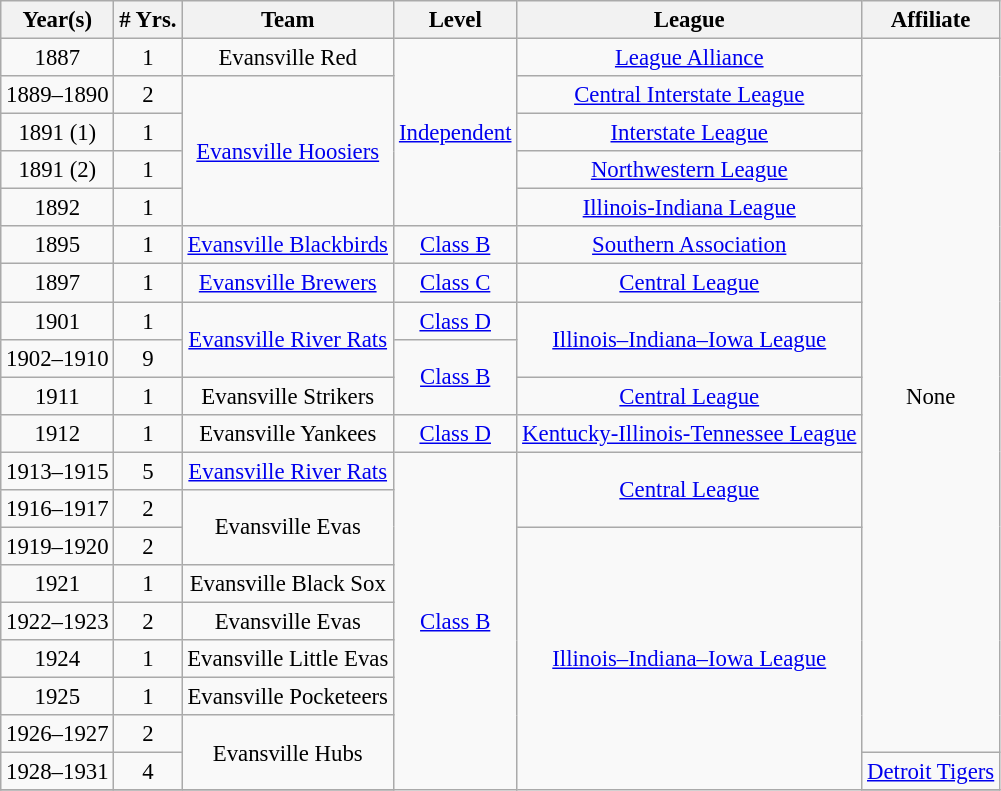<table class="wikitable" style="text-align:center; font-size: 95%;">
<tr>
<th>Year(s)</th>
<th># Yrs.</th>
<th>Team</th>
<th>Level</th>
<th>League</th>
<th>Affiliate</th>
</tr>
<tr>
<td>1887</td>
<td>1</td>
<td>Evansville Red</td>
<td rowspan=5><a href='#'>Independent</a></td>
<td><a href='#'>League Alliance</a></td>
<td rowspan=19>None</td>
</tr>
<tr>
<td>1889–1890</td>
<td>2</td>
<td rowspan=4><a href='#'>Evansville Hoosiers</a></td>
<td><a href='#'>Central Interstate League</a></td>
</tr>
<tr>
<td>1891 (1)</td>
<td>1</td>
<td><a href='#'>Interstate League</a></td>
</tr>
<tr>
<td>1891 (2)</td>
<td>1</td>
<td><a href='#'>Northwestern League</a></td>
</tr>
<tr>
<td>1892</td>
<td>1</td>
<td><a href='#'>Illinois-Indiana League</a></td>
</tr>
<tr>
<td>1895</td>
<td>1</td>
<td><a href='#'>Evansville Blackbirds</a></td>
<td><a href='#'>Class B</a></td>
<td><a href='#'>Southern Association</a></td>
</tr>
<tr>
<td>1897</td>
<td>1</td>
<td><a href='#'>Evansville Brewers</a></td>
<td><a href='#'>Class C</a></td>
<td><a href='#'>Central League</a></td>
</tr>
<tr>
<td>1901</td>
<td>1</td>
<td rowspan=2><a href='#'>Evansville River Rats</a></td>
<td><a href='#'>Class D</a></td>
<td rowspan=2><a href='#'>Illinois–Indiana–Iowa League</a></td>
</tr>
<tr>
<td>1902–1910</td>
<td>9</td>
<td rowspan=2><a href='#'>Class B</a></td>
</tr>
<tr>
<td>1911</td>
<td>1</td>
<td>Evansville Strikers</td>
<td><a href='#'>Central League</a></td>
</tr>
<tr>
<td>1912</td>
<td>1</td>
<td>Evansville Yankees</td>
<td><a href='#'>Class D</a></td>
<td><a href='#'>Kentucky-Illinois-Tennessee League</a></td>
</tr>
<tr>
<td>1913–1915</td>
<td>5</td>
<td><a href='#'>Evansville River Rats</a></td>
<td rowspan=12><a href='#'>Class B</a></td>
<td rowspan=2><a href='#'>Central League</a></td>
</tr>
<tr>
<td>1916–1917</td>
<td>2</td>
<td rowspan=2>Evansville Evas</td>
</tr>
<tr>
<td>1919–1920</td>
<td>2</td>
<td rowspan=10><a href='#'>Illinois–Indiana–Iowa League</a></td>
</tr>
<tr>
<td>1921</td>
<td>1</td>
<td>Evansville Black Sox</td>
</tr>
<tr>
<td>1922–1923</td>
<td>2</td>
<td>Evansville Evas</td>
</tr>
<tr>
<td>1924</td>
<td>1</td>
<td>Evansville Little Evas</td>
</tr>
<tr>
<td>1925</td>
<td>1</td>
<td>Evansville Pocketeers</td>
</tr>
<tr>
<td>1926–1927</td>
<td>2</td>
<td rowspan=2>Evansville Hubs</td>
</tr>
<tr>
<td>1928–1931</td>
<td>4</td>
<td><a href='#'>Detroit Tigers</a></td>
</tr>
<tr>
</tr>
</table>
